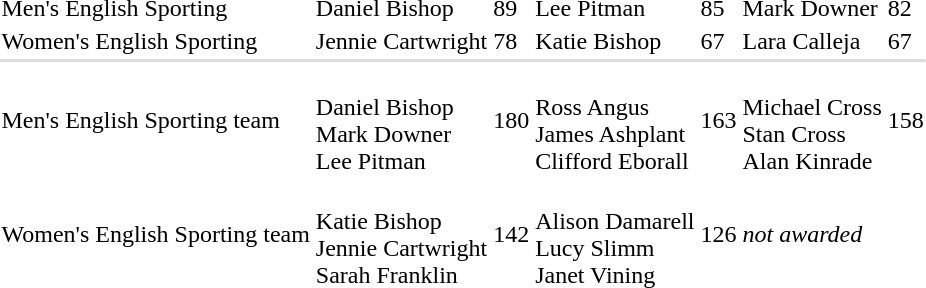<table>
<tr>
<td>Men's English Sporting</td>
<td>Daniel Bishop <br>  </td>
<td>89</td>
<td>Lee Pitman <br> </td>
<td>85</td>
<td>Mark Downer <br> </td>
<td>82</td>
</tr>
<tr>
<td>Women's English Sporting</td>
<td>Jennie Cartwright <br>  </td>
<td>78</td>
<td>Katie Bishop <br> </td>
<td>67</td>
<td>Lara Calleja <br> </td>
<td>67</td>
</tr>
<tr bgcolor=#dddddd>
<td colspan=7></td>
</tr>
<tr>
<td>Men's English Sporting team</td>
<td> <br> Daniel Bishop <br> Mark Downer <br> Lee Pitman</td>
<td>180</td>
<td> <br> Ross Angus <br> James Ashplant <br> Clifford Eborall</td>
<td>163</td>
<td> <br> Michael Cross <br> Stan Cross <br> Alan Kinrade</td>
<td>158</td>
</tr>
<tr>
<td>Women's English Sporting team</td>
<td>  <br> Katie Bishop <br> Jennie Cartwright <br> Sarah Franklin</td>
<td>142</td>
<td> <br> Alison Damarell <br> Lucy Slimm <br> Janet Vining</td>
<td>126</td>
<td><em>not awarded</em></td>
<td></td>
</tr>
</table>
